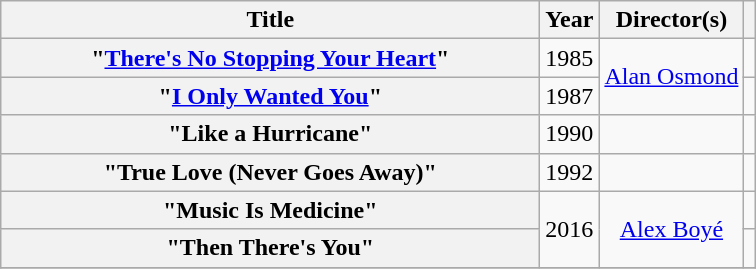<table class="wikitable plainrowheaders" style="text-align:center;" border="1">
<tr>
<th scope="col" style="width:22em;">Title</th>
<th scope="col">Year</th>
<th scope="col">Director(s)</th>
<th></th>
</tr>
<tr>
<th scope="row">"<a href='#'>There's No Stopping Your Heart</a>"</th>
<td>1985</td>
<td rowspan="2"><a href='#'>Alan Osmond</a></td>
<td></td>
</tr>
<tr>
<th scope="row">"<a href='#'>I Only Wanted You</a>"</th>
<td>1987</td>
<td></td>
</tr>
<tr>
<th scope="row">"Like a Hurricane"</th>
<td>1990</td>
<td></td>
<td align="center"></td>
</tr>
<tr>
<th scope="row">"True Love (Never Goes Away)"</th>
<td>1992</td>
<td></td>
<td align="center"></td>
</tr>
<tr>
<th scope="row">"Music Is Medicine"</th>
<td rowspan="2">2016</td>
<td rowspan="2"><a href='#'>Alex Boyé</a></td>
<td></td>
</tr>
<tr>
<th scope="row">"Then There's You"</th>
<td></td>
</tr>
<tr>
</tr>
</table>
